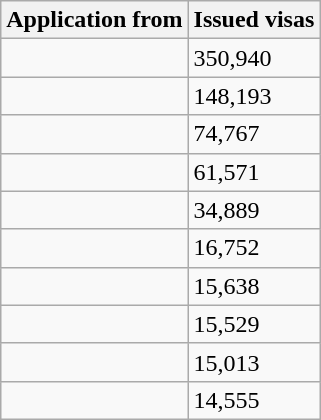<table class="wikitable sortable">
<tr>
<th>Application from</th>
<th>Issued visas</th>
</tr>
<tr>
<td></td>
<td>350,940</td>
</tr>
<tr>
<td></td>
<td>148,193</td>
</tr>
<tr>
<td></td>
<td>74,767</td>
</tr>
<tr>
<td></td>
<td>61,571</td>
</tr>
<tr>
<td></td>
<td>34,889</td>
</tr>
<tr>
<td></td>
<td>16,752</td>
</tr>
<tr>
<td></td>
<td>15,638</td>
</tr>
<tr>
<td></td>
<td>15,529</td>
</tr>
<tr>
<td></td>
<td>15,013</td>
</tr>
<tr>
<td></td>
<td>14,555</td>
</tr>
</table>
